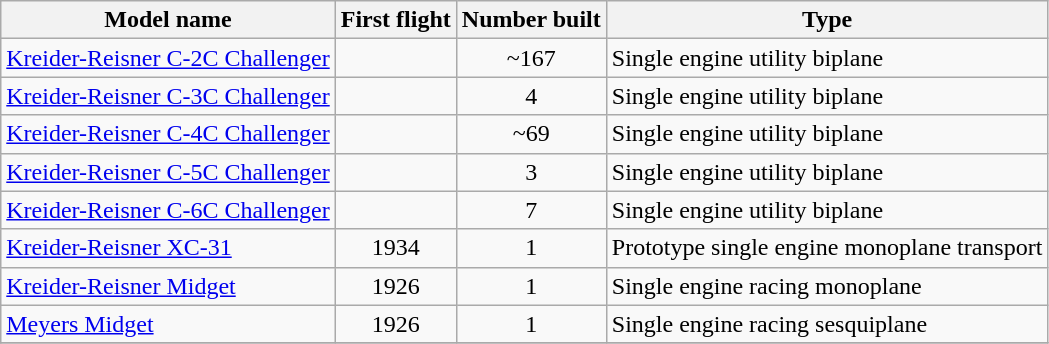<table class="wikitable sortable">
<tr>
<th>Model name</th>
<th>First flight</th>
<th>Number built</th>
<th>Type</th>
</tr>
<tr>
<td align=left><a href='#'>Kreider-Reisner C-2C Challenger</a></td>
<td align=center></td>
<td align=center>~167</td>
<td align=left>Single engine utility biplane</td>
</tr>
<tr>
<td align=left><a href='#'>Kreider-Reisner C-3C Challenger</a></td>
<td align=center></td>
<td align=center>4</td>
<td align=left>Single engine utility biplane</td>
</tr>
<tr>
<td align=left><a href='#'>Kreider-Reisner C-4C Challenger</a></td>
<td align=center></td>
<td align=center>~69</td>
<td align=left>Single engine utility biplane</td>
</tr>
<tr>
<td align=left><a href='#'>Kreider-Reisner C-5C Challenger</a></td>
<td align=center></td>
<td align=center>3</td>
<td align=left>Single engine utility biplane</td>
</tr>
<tr>
<td align=left><a href='#'>Kreider-Reisner C-6C Challenger</a></td>
<td align=center></td>
<td align=center>7</td>
<td align=left>Single engine utility biplane</td>
</tr>
<tr>
<td align=left><a href='#'>Kreider-Reisner XC-31</a></td>
<td align=center>1934</td>
<td align=center>1</td>
<td align=left>Prototype single engine monoplane transport</td>
</tr>
<tr>
<td align=left><a href='#'>Kreider-Reisner Midget</a></td>
<td align=center>1926</td>
<td align=center>1</td>
<td align=left>Single engine racing monoplane</td>
</tr>
<tr>
<td align=left><a href='#'>Meyers Midget</a></td>
<td align=center>1926</td>
<td align=center>1</td>
<td align=left>Single engine racing sesquiplane</td>
</tr>
<tr>
</tr>
</table>
